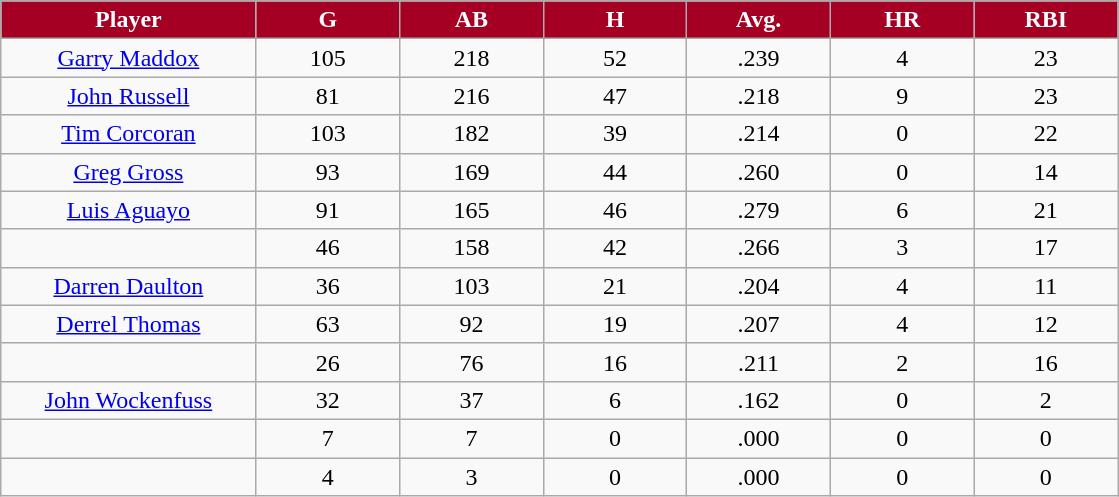<table class="wikitable sortable">
<tr>
<th style="background:#A50024;color:white;" width="16%">Player</th>
<th style="background:#A50024;color:white;" width="9%">G</th>
<th style="background:#A50024;color:white;" width="9%">AB</th>
<th style="background:#A50024;color:white;" width="9%">H</th>
<th style="background:#A50024;color:white;" width="9%">Avg.</th>
<th style="background:#A50024;color:white;" width="9%">HR</th>
<th style="background:#A50024;color:white;" width="9%">RBI</th>
</tr>
<tr align="center">
<td><a href='#'>Garry Maddox</a></td>
<td>105</td>
<td>218</td>
<td>52</td>
<td>.239</td>
<td>4</td>
<td>23</td>
</tr>
<tr align=center>
<td><a href='#'>John Russell</a></td>
<td>81</td>
<td>216</td>
<td>47</td>
<td>.218</td>
<td>9</td>
<td>23</td>
</tr>
<tr align=center>
<td><a href='#'>Tim Corcoran</a></td>
<td>103</td>
<td>182</td>
<td>39</td>
<td>.214</td>
<td>0</td>
<td>22</td>
</tr>
<tr align=center>
<td><a href='#'>Greg Gross</a></td>
<td>93</td>
<td>169</td>
<td>44</td>
<td>.260</td>
<td>0</td>
<td>14</td>
</tr>
<tr align=center>
<td><a href='#'>Luis Aguayo</a></td>
<td>91</td>
<td>165</td>
<td>46</td>
<td>.279</td>
<td>6</td>
<td>21</td>
</tr>
<tr align=center>
<td></td>
<td>46</td>
<td>158</td>
<td>42</td>
<td>.266</td>
<td>3</td>
<td>17</td>
</tr>
<tr align="center">
<td><a href='#'>Darren Daulton</a></td>
<td>36</td>
<td>103</td>
<td>21</td>
<td>.204</td>
<td>4</td>
<td>11</td>
</tr>
<tr align=center>
<td><a href='#'>Derrel Thomas</a></td>
<td>63</td>
<td>92</td>
<td>19</td>
<td>.207</td>
<td>4</td>
<td>12</td>
</tr>
<tr align=center>
<td></td>
<td>26</td>
<td>76</td>
<td>16</td>
<td>.211</td>
<td>2</td>
<td>16</td>
</tr>
<tr align="center">
<td><a href='#'>John Wockenfuss</a></td>
<td>32</td>
<td>37</td>
<td>6</td>
<td>.162</td>
<td>0</td>
<td>2</td>
</tr>
<tr align=center>
<td></td>
<td>7</td>
<td>7</td>
<td>0</td>
<td>.000</td>
<td>0</td>
<td>0</td>
</tr>
<tr align="center">
<td></td>
<td>4</td>
<td>3</td>
<td>0</td>
<td>.000</td>
<td>0</td>
<td>0</td>
</tr>
</table>
